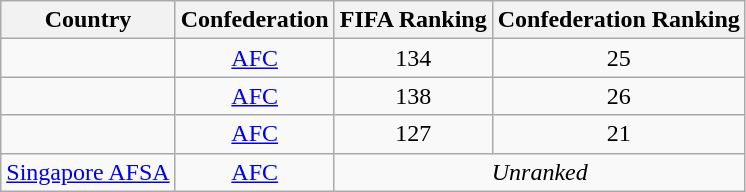<table class="wikitable sortable" style="text-align: center;">
<tr>
<th>Country</th>
<th>Confederation</th>
<th>FIFA Ranking</th>
<th>Confederation Ranking</th>
</tr>
<tr>
<td align=left></td>
<td><a href='#'>AFC</a></td>
<td>134</td>
<td>25</td>
</tr>
<tr>
<td align=left></td>
<td><a href='#'>AFC</a></td>
<td>138</td>
<td>26</td>
</tr>
<tr>
<td align=left></td>
<td><a href='#'>AFC</a></td>
<td>127</td>
<td>21</td>
</tr>
<tr>
<td align=left> <a href='#'>Singapore AFSA</a></td>
<td><a href='#'>AFC</a></td>
<td colspan=2><em>Unranked</em></td>
</tr>
</table>
